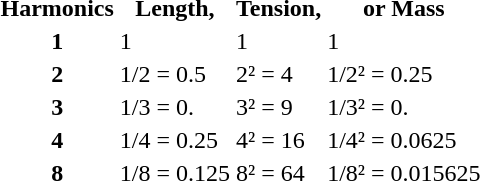<table>
<tr>
<th>Harmonics</th>
<th>Length,</th>
<th>Tension,</th>
<th>or Mass</th>
</tr>
<tr>
<th>1</th>
<td>1</td>
<td>1</td>
<td>1</td>
</tr>
<tr>
<th>2</th>
<td>1/2 = 0.5</td>
<td>2² = 4</td>
<td>1/2² = 0.25</td>
</tr>
<tr>
<th>3</th>
<td>1/3 = 0.</td>
<td>3² = 9</td>
<td>1/3² = 0.</td>
</tr>
<tr>
<th>4</th>
<td>1/4 = 0.25</td>
<td>4² = 16</td>
<td>1/4² = 0.0625</td>
</tr>
<tr>
<th>8</th>
<td>1/8 = 0.125</td>
<td>8² = 64</td>
<td>1/8² = 0.015625</td>
</tr>
</table>
